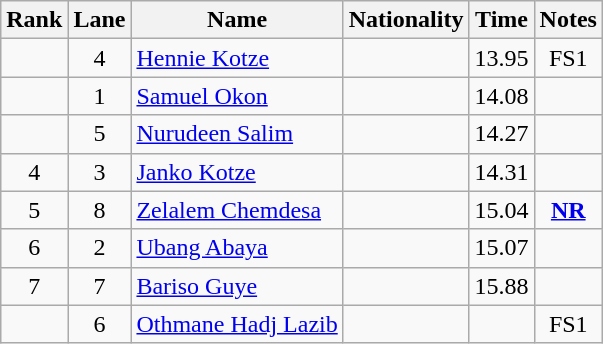<table class="wikitable sortable" style="text-align:center">
<tr>
<th>Rank</th>
<th>Lane</th>
<th>Name</th>
<th>Nationality</th>
<th>Time</th>
<th>Notes</th>
</tr>
<tr>
<td></td>
<td>4</td>
<td align=left><a href='#'>Hennie Kotze</a></td>
<td align=left></td>
<td>13.95</td>
<td>FS1</td>
</tr>
<tr>
<td></td>
<td>1</td>
<td align=left><a href='#'>Samuel Okon</a></td>
<td align=left></td>
<td>14.08</td>
<td></td>
</tr>
<tr>
<td></td>
<td>5</td>
<td align=left><a href='#'>Nurudeen Salim</a></td>
<td align=left></td>
<td>14.27</td>
<td></td>
</tr>
<tr>
<td>4</td>
<td>3</td>
<td align=left><a href='#'>Janko Kotze</a></td>
<td align=left></td>
<td>14.31</td>
<td></td>
</tr>
<tr>
<td>5</td>
<td>8</td>
<td align=left><a href='#'>Zelalem Chemdesa</a></td>
<td align=left></td>
<td>15.04</td>
<td><strong><a href='#'>NR</a></strong></td>
</tr>
<tr>
<td>6</td>
<td>2</td>
<td align=left><a href='#'>Ubang Abaya</a></td>
<td align=left></td>
<td>15.07</td>
<td></td>
</tr>
<tr>
<td>7</td>
<td>7</td>
<td align=left><a href='#'>Bariso Guye</a></td>
<td align=left></td>
<td>15.88</td>
<td></td>
</tr>
<tr>
<td></td>
<td>6</td>
<td align=left><a href='#'>Othmane Hadj Lazib</a></td>
<td align=left></td>
<td></td>
<td>FS1</td>
</tr>
</table>
